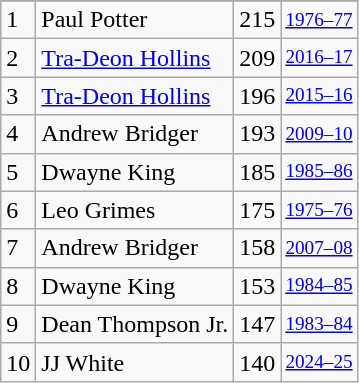<table class="wikitable">
<tr>
</tr>
<tr>
<td>1</td>
<td>Paul Potter</td>
<td>215</td>
<td style="font-size:80%;"><a href='#'>1976–77</a></td>
</tr>
<tr>
<td>2</td>
<td><a href='#'>Tra-Deon Hollins</a></td>
<td>209</td>
<td style="font-size:80%;"><a href='#'>2016–17</a></td>
</tr>
<tr>
<td>3</td>
<td><a href='#'>Tra-Deon Hollins</a></td>
<td>196</td>
<td style="font-size:80%;"><a href='#'>2015–16</a></td>
</tr>
<tr>
<td>4</td>
<td>Andrew Bridger</td>
<td>193</td>
<td style="font-size:80%;"><a href='#'>2009–10</a></td>
</tr>
<tr>
<td>5</td>
<td>Dwayne King</td>
<td>185</td>
<td style="font-size:80%;"><a href='#'>1985–86</a></td>
</tr>
<tr>
<td>6</td>
<td>Leo Grimes</td>
<td>175</td>
<td style="font-size:80%;"><a href='#'>1975–76</a></td>
</tr>
<tr>
<td>7</td>
<td>Andrew Bridger</td>
<td>158</td>
<td style="font-size:80%;"><a href='#'>2007–08</a></td>
</tr>
<tr>
<td>8</td>
<td>Dwayne King</td>
<td>153</td>
<td style="font-size:80%;"><a href='#'>1984–85</a></td>
</tr>
<tr>
<td>9</td>
<td>Dean Thompson Jr.</td>
<td>147</td>
<td style="font-size:80%;"><a href='#'>1983–84</a></td>
</tr>
<tr>
<td>10</td>
<td>JJ White</td>
<td>140</td>
<td style="font-size:80%;"><a href='#'>2024–25</a></td>
</tr>
</table>
